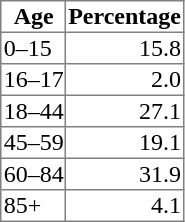<table class="toc" border="1" style="float:right; border-collapse:collapse; margin-right:10pt; margin-top:1em;">
<tr>
<th>Age</th>
<th>Percentage</th>
</tr>
<tr>
<td>0–15</td>
<td align=right>15.8</td>
</tr>
<tr>
<td>16–17</td>
<td align=right>2.0</td>
</tr>
<tr>
<td>18–44</td>
<td align=right>27.1</td>
</tr>
<tr>
<td>45–59</td>
<td align=right>19.1</td>
</tr>
<tr>
<td>60–84</td>
<td align=right>31.9</td>
</tr>
<tr>
<td>85+</td>
<td align=right>4.1</td>
</tr>
</table>
